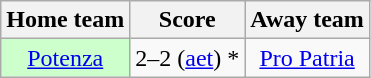<table class="wikitable" style="text-align: center">
<tr>
<th>Home team</th>
<th>Score</th>
<th>Away team</th>
</tr>
<tr>
<td bgcolor="#ccffcc"><a href='#'>Potenza</a></td>
<td>2–2 (<a href='#'>aet</a>) *</td>
<td><a href='#'>Pro Patria</a></td>
</tr>
</table>
